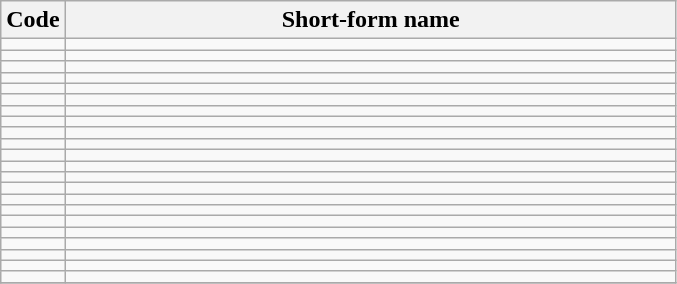<table class="wikitable sortable">
<tr>
<th>Code</th>
<th width=400px>Short-form name</th>
</tr>
<tr>
<td></td>
<td></td>
</tr>
<tr>
<td></td>
<td><em></em></td>
</tr>
<tr>
<td></td>
<td><em></em></td>
</tr>
<tr>
<td></td>
<td></td>
</tr>
<tr>
<td></td>
<td><em></em></td>
</tr>
<tr>
<td></td>
<td></td>
</tr>
<tr>
<td></td>
<td><em></em></td>
</tr>
<tr>
<td></td>
<td></td>
</tr>
<tr>
<td></td>
<td></td>
</tr>
<tr>
<td></td>
<td></td>
</tr>
<tr>
<td></td>
<td></td>
</tr>
<tr>
<td></td>
<td></td>
</tr>
<tr>
<td></td>
<td></td>
</tr>
<tr>
<td></td>
<td></td>
</tr>
<tr>
<td></td>
<td><em></em></td>
</tr>
<tr>
<td></td>
<td></td>
</tr>
<tr>
<td></td>
<td></td>
</tr>
<tr>
<td></td>
<td></td>
</tr>
<tr>
<td></td>
<td></td>
</tr>
<tr>
<td></td>
<td></td>
</tr>
<tr>
<td></td>
<td></td>
</tr>
<tr>
<td></td>
<td></td>
</tr>
<tr>
</tr>
</table>
